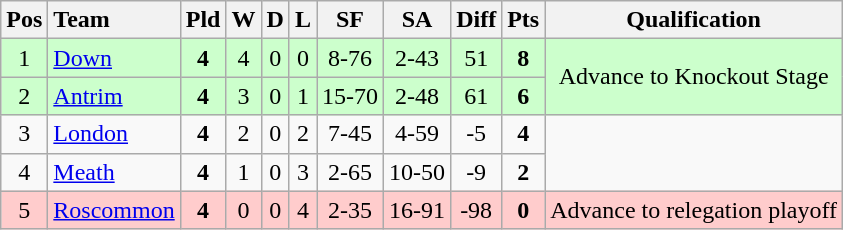<table class="wikitable">
<tr>
<th>Pos</th>
<th style="text-align:left">Team</th>
<th>Pld</th>
<th>W</th>
<th>D</th>
<th>L</th>
<th>SF</th>
<th>SA</th>
<th>Diff</th>
<th>Pts</th>
<th>Qualification</th>
</tr>
<tr align="Center" style="background:#ccffcc;">
<td>1</td>
<td style="text-align:left"> <a href='#'>Down</a></td>
<td><strong>4</strong></td>
<td>4</td>
<td>0</td>
<td>0</td>
<td>8-76</td>
<td>2-43</td>
<td>51</td>
<td><strong>8</strong></td>
<td rowspan="2">Advance to Knockout Stage</td>
</tr>
<tr align="center" style="background:#ccffcc;">
<td>2</td>
<td style="text-align:left"> <a href='#'>Antrim</a></td>
<td><strong>4</strong></td>
<td>3</td>
<td>0</td>
<td>1</td>
<td>15-70</td>
<td>2-48</td>
<td>61</td>
<td><strong>6</strong></td>
</tr>
<tr align="center">
<td>3</td>
<td style="text-align:left"> <a href='#'>London</a></td>
<td><strong>4</strong></td>
<td>2</td>
<td>0</td>
<td>2</td>
<td>7-45</td>
<td>4-59</td>
<td>-5</td>
<td><strong>4</strong></td>
<td rowspan="2"></td>
</tr>
<tr align="center">
<td>4</td>
<td style="text-align:left"> <a href='#'>Meath</a></td>
<td><strong>4</strong></td>
<td>1</td>
<td>0</td>
<td>3</td>
<td>2-65</td>
<td>10-50</td>
<td>-9</td>
<td><strong>2</strong></td>
</tr>
<tr align="center" style="background:#FFCCCC;">
<td>5</td>
<td style="text-align:left"> <a href='#'>Roscommon</a></td>
<td><strong>4</strong></td>
<td>0</td>
<td>0</td>
<td>4</td>
<td>2-35</td>
<td>16-91</td>
<td>-98</td>
<td><strong>0</strong></td>
<td>Advance to relegation playoff</td>
</tr>
</table>
